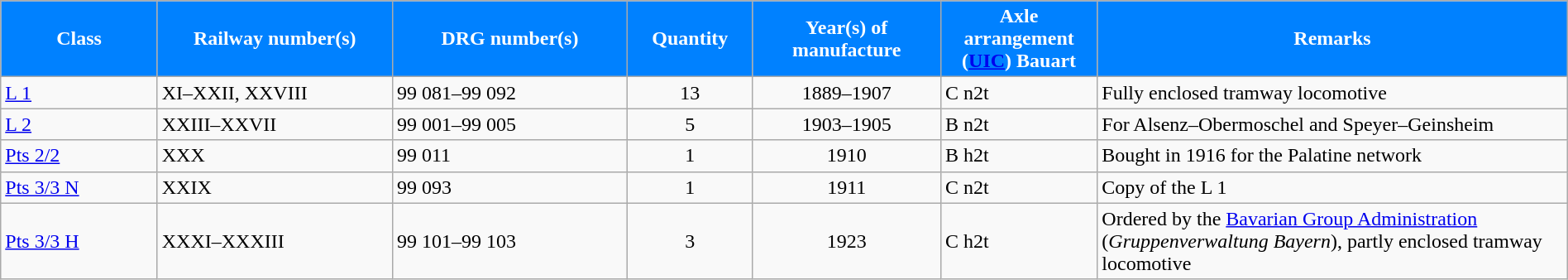<table class="wikitable"  width="100%">
<tr>
<th style="color:#ffffff; background:#0081ff" width="10%">Class</th>
<th style="color:#ffffff; background:#0081ff" width="15%">Railway number(s)</th>
<th style="color:#ffffff; background:#0081ff" width="15%">DRG number(s)</th>
<th style="color:#ffffff; background:#0081ff" width="8%">Quantity</th>
<th style="color:#ffffff; background:#0081ff" width="12%">Year(s) of manufacture</th>
<th style="color:#ffffff; background:#0081ff" width="10%">Axle arrangement (<a href='#'>UIC</a>) Bauart</th>
<th style="color:#ffffff; background:#0081ff" width="30%">Remarks</th>
</tr>
<tr>
<td><a href='#'>L 1</a></td>
<td>XI–XXII, XXVIII</td>
<td>99 081–99 092</td>
<td align="center">13</td>
<td align="center">1889–1907</td>
<td>C n2t</td>
<td>Fully enclosed tramway locomotive</td>
</tr>
<tr>
<td><a href='#'>L 2</a></td>
<td>XXIII–XXVII</td>
<td>99 001–99 005</td>
<td align="center">5</td>
<td align="center">1903–1905</td>
<td>B n2t</td>
<td>For Alsenz–Obermoschel and Speyer–Geinsheim</td>
</tr>
<tr>
<td><a href='#'>Pts 2/2</a></td>
<td>XXX</td>
<td>99 011</td>
<td align="center">1</td>
<td align="center">1910</td>
<td>B h2t</td>
<td>Bought in 1916 for the Palatine network</td>
</tr>
<tr>
<td><a href='#'>Pts 3/3 N</a></td>
<td>XXIX</td>
<td>99 093</td>
<td align="center">1</td>
<td align="center">1911</td>
<td>C n2t</td>
<td>Copy of the L 1</td>
</tr>
<tr>
<td><a href='#'>Pts 3/3 H</a></td>
<td>XXXI–XXXIII</td>
<td>99 101–99 103</td>
<td align="center">3</td>
<td align="center">1923</td>
<td>C h2t</td>
<td>Ordered by the <a href='#'>Bavarian Group Administration</a> (<em>Gruppenverwaltung Bayern</em>), partly enclosed tramway locomotive</td>
</tr>
</table>
